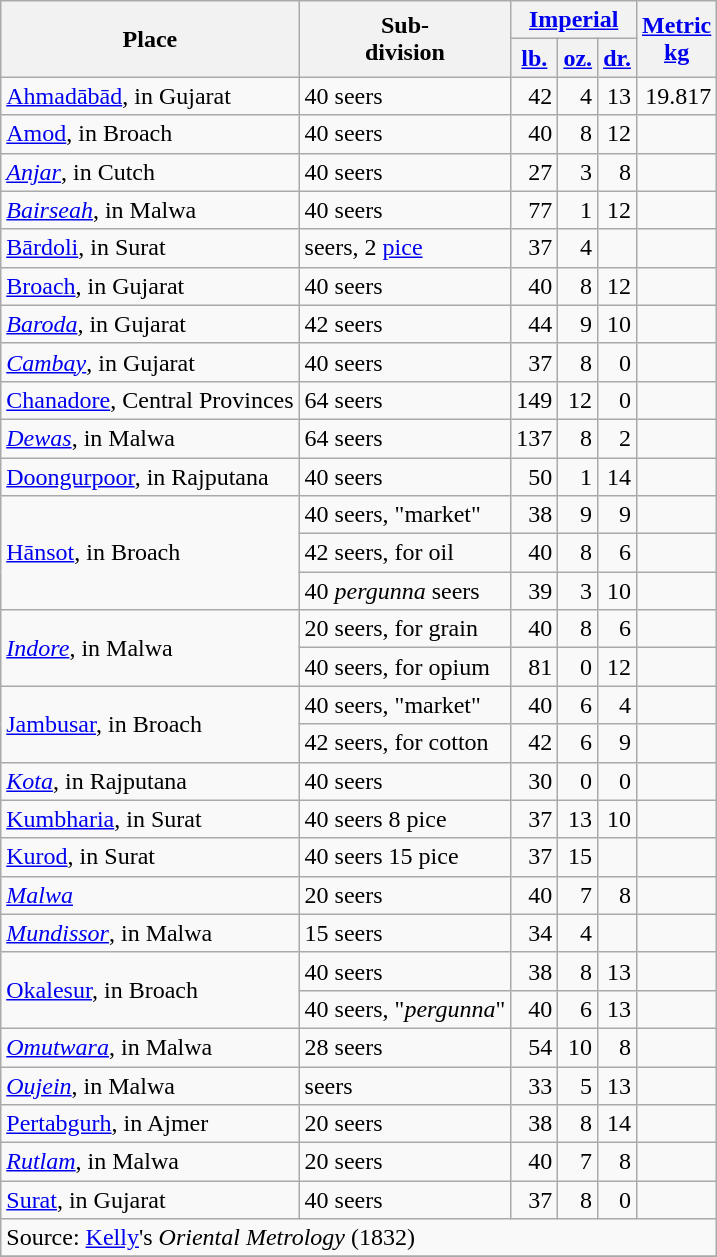<table class="wikitable" >
<tr>
<th rowspan=2>Place</th>
<th rowspan=2>Sub-<br>division</th>
<th colspan=3><a href='#'>Imperial</a></th>
<th rowspan=2><a href='#'>Metric</a><br><a href='#'>kg</a></th>
</tr>
<tr>
<th><a href='#'>lb.</a></th>
<th><a href='#'>oz.</a></th>
<th><a href='#'>dr.</a></th>
</tr>
<tr>
<td><a href='#'>Ahmadābād</a>, in Gujarat</td>
<td>40 seers</td>
<td align=right>42</td>
<td align=right>4</td>
<td align=right>13</td>
<td align=right>19.817</td>
</tr>
<tr>
<td><a href='#'>Amod</a>, in Broach</td>
<td>40 seers</td>
<td align=right>40</td>
<td align=right>8</td>
<td align=right>12</td>
<td align=right></td>
</tr>
<tr>
<td><em><a href='#'>Anjar</a></em>, in Cutch</td>
<td>40 seers</td>
<td align=right>27</td>
<td align=right>3</td>
<td align=right>8</td>
<td align=right></td>
</tr>
<tr>
<td><em><a href='#'>Bairseah</a></em>, in Malwa</td>
<td>40 seers</td>
<td align=right>77</td>
<td align=right>1</td>
<td align=right>12</td>
<td align=right></td>
</tr>
<tr>
<td><a href='#'>Bārdoli</a>, in Surat</td>
<td> seers, 2 <a href='#'>pice</a></td>
<td align=right>37</td>
<td align=right>4</td>
<td align=right></td>
<td align=right></td>
</tr>
<tr>
<td><a href='#'>Broach</a>, in Gujarat</td>
<td>40 seers</td>
<td align=right>40</td>
<td align=right>8</td>
<td align=right>12</td>
<td align=right></td>
</tr>
<tr>
<td><em><a href='#'>Baroda</a></em>, in Gujarat</td>
<td>42 seers</td>
<td align=right>44</td>
<td align=right>9</td>
<td align=right>10</td>
<td align=right></td>
</tr>
<tr>
<td><em><a href='#'>Cambay</a></em>, in Gujarat</td>
<td>40 seers</td>
<td align=right>37</td>
<td align=right>8</td>
<td align=right>0</td>
<td align=right></td>
</tr>
<tr>
<td><a href='#'>Chanadore</a>, Central Provinces</td>
<td>64 seers</td>
<td align=right>149</td>
<td align=right>12</td>
<td align=right>0</td>
<td align=right></td>
</tr>
<tr>
<td><em><a href='#'>Dewas</a></em>, in Malwa</td>
<td>64 seers</td>
<td align=right>137</td>
<td align=right>8</td>
<td align=right>2</td>
<td align=right></td>
</tr>
<tr>
<td><a href='#'>Doongurpoor</a>, in Rajputana</td>
<td>40 seers</td>
<td align=right>50</td>
<td align=right>1</td>
<td align=right>14</td>
<td align=right></td>
</tr>
<tr>
<td rowspan=3><a href='#'>Hānsot</a>, in Broach</td>
<td>40 seers, "market"</td>
<td align=right>38</td>
<td align=right>9</td>
<td align=right>9</td>
<td align=right></td>
</tr>
<tr>
<td>42 seers, for oil</td>
<td align=right>40</td>
<td align=right>8</td>
<td align=right>6</td>
<td align=right></td>
</tr>
<tr>
<td>40 <em>pergunna</em> seers</td>
<td align=right>39</td>
<td align=right>3</td>
<td align=right>10</td>
<td align=right></td>
</tr>
<tr>
<td rowspan=2><em><a href='#'>Indore</a></em>, in Malwa</td>
<td>20 seers, for grain</td>
<td align=right>40</td>
<td align=right>8</td>
<td align=right>6</td>
<td align=right></td>
</tr>
<tr>
<td>40 seers, for opium</td>
<td align=right>81</td>
<td align=right>0</td>
<td align=right>12</td>
<td align=right></td>
</tr>
<tr>
<td rowspan=2><a href='#'>Jambusar</a>, in Broach</td>
<td>40 seers, "market"</td>
<td align=right>40</td>
<td align=right>6</td>
<td align=right>4</td>
<td align=right></td>
</tr>
<tr>
<td>42 seers, for cotton</td>
<td align=right>42</td>
<td align=right>6</td>
<td align=right>9</td>
<td align=right></td>
</tr>
<tr>
<td><em><a href='#'>Kota</a></em>, in Rajputana</td>
<td>40 seers</td>
<td align=right>30</td>
<td align=right>0</td>
<td align=right>0</td>
<td align=right></td>
</tr>
<tr>
<td><a href='#'>Kumbharia</a>, in Surat</td>
<td>40 seers 8 pice</td>
<td align=right>37</td>
<td align=right>13</td>
<td align=right>10</td>
<td align=right></td>
</tr>
<tr>
<td><a href='#'>Kurod</a>, in Surat</td>
<td>40 seers 15 pice</td>
<td align=right>37</td>
<td align=right>15</td>
<td align=right></td>
<td align=right></td>
</tr>
<tr>
<td><em><a href='#'>Malwa</a></em></td>
<td>20 seers</td>
<td align=right>40</td>
<td align=right>7</td>
<td align=right>8</td>
<td align=right></td>
</tr>
<tr>
<td><em><a href='#'>Mundissor</a></em>, in Malwa</td>
<td>15 seers</td>
<td align=right>34</td>
<td align=right>4</td>
<td align=right></td>
<td align=right></td>
</tr>
<tr>
<td rowspan=2><a href='#'>Okalesur</a>, in Broach</td>
<td>40 seers</td>
<td align=right>38</td>
<td align=right>8</td>
<td align=right>13</td>
<td align=right></td>
</tr>
<tr>
<td>40 seers, "<em>pergunna</em>"</td>
<td align=right>40</td>
<td align=right>6</td>
<td align=right>13</td>
<td align=right></td>
</tr>
<tr>
<td><em><a href='#'>Omutwara</a></em>, in Malwa</td>
<td>28 seers</td>
<td align=right>54</td>
<td align=right>10</td>
<td align=right>8</td>
<td align=right></td>
</tr>
<tr>
<td><em><a href='#'>Oujein</a></em>, in Malwa</td>
<td> seers</td>
<td align=right>33</td>
<td align=right>5</td>
<td align=right>13</td>
<td align=right></td>
</tr>
<tr>
<td><a href='#'>Pertabgurh</a>, in Ajmer</td>
<td>20 seers</td>
<td align=right>38</td>
<td align=right>8</td>
<td align=right>14</td>
<td align=right></td>
</tr>
<tr>
<td><em><a href='#'>Rutlam</a></em>, in Malwa</td>
<td>20 seers</td>
<td align=right>40</td>
<td align=right>7</td>
<td align=right>8</td>
<td align=right></td>
</tr>
<tr>
<td><a href='#'>Surat</a>, in Gujarat</td>
<td>40 seers</td>
<td align=right>37</td>
<td align=right>8</td>
<td align=right>0</td>
<td align=right></td>
</tr>
<tr>
<td colspan=6>Source: <a href='#'>Kelly</a>'s <em>Oriental Metrology</em> (1832)</td>
</tr>
<tr>
</tr>
</table>
